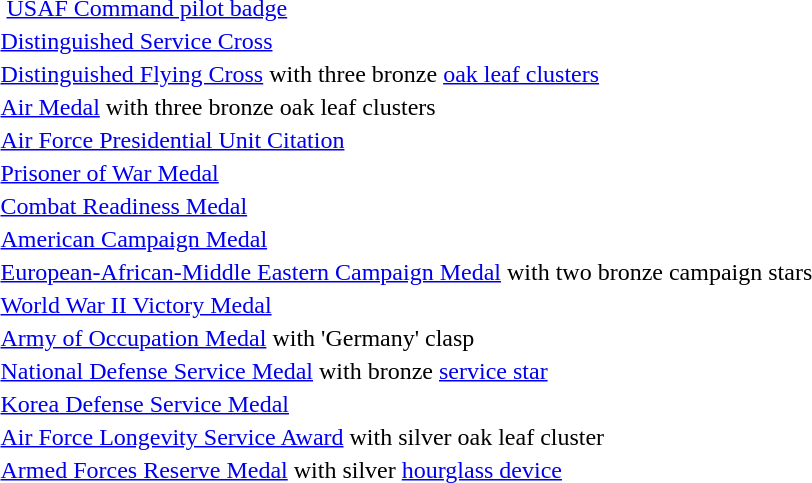<table>
<tr>
<td colspan="2">  <a href='#'>USAF Command pilot badge</a></td>
</tr>
<tr>
<td></td>
<td><a href='#'>Distinguished Service Cross</a></td>
</tr>
<tr>
<td></td>
<td><a href='#'>Distinguished Flying Cross</a> with three bronze <a href='#'>oak leaf clusters</a></td>
</tr>
<tr>
<td></td>
<td><a href='#'>Air Medal</a> with three bronze oak leaf clusters</td>
</tr>
<tr>
<td></td>
<td><a href='#'>Air Force Presidential Unit Citation</a></td>
</tr>
<tr>
<td></td>
<td><a href='#'>Prisoner of War Medal</a></td>
</tr>
<tr>
<td></td>
<td><a href='#'>Combat Readiness Medal</a></td>
</tr>
<tr>
<td></td>
<td><a href='#'>American Campaign Medal</a></td>
</tr>
<tr>
<td></td>
<td><a href='#'>European-African-Middle Eastern Campaign Medal</a> with two bronze campaign stars</td>
</tr>
<tr>
<td></td>
<td><a href='#'>World War II Victory Medal</a></td>
</tr>
<tr>
<td></td>
<td><a href='#'>Army of Occupation Medal</a> with 'Germany' clasp</td>
</tr>
<tr>
<td></td>
<td><a href='#'>National Defense Service Medal</a> with bronze <a href='#'>service star</a></td>
</tr>
<tr>
<td></td>
<td><a href='#'>Korea Defense Service Medal</a></td>
</tr>
<tr>
<td></td>
<td><a href='#'>Air Force Longevity Service Award</a> with silver oak leaf cluster</td>
</tr>
<tr>
<td></td>
<td><a href='#'>Armed Forces Reserve Medal</a> with silver <a href='#'>hourglass device</a></td>
</tr>
<tr>
</tr>
</table>
